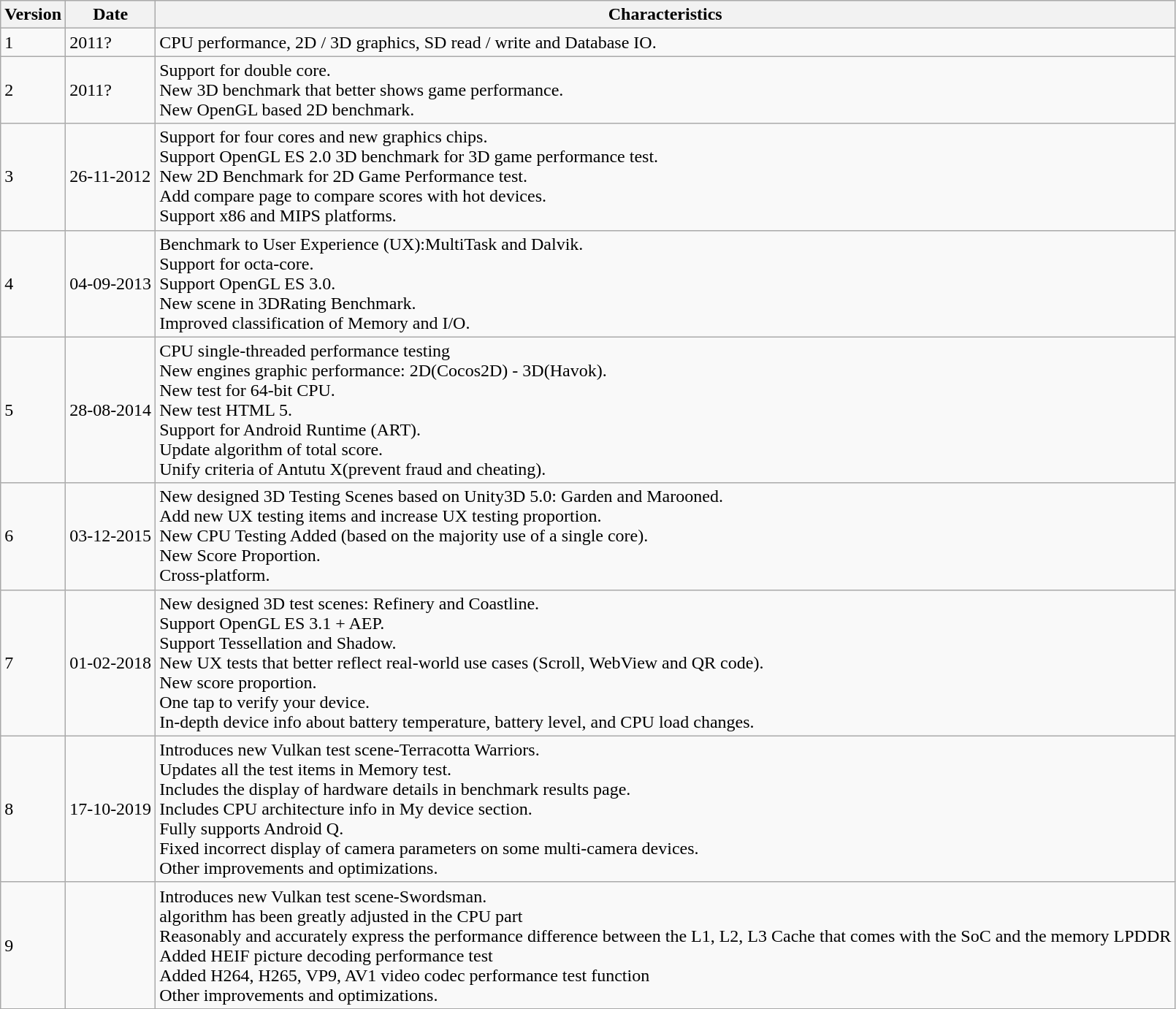<table class="wikitable">
<tr>
<th>Version</th>
<th>Date</th>
<th>Characteristics</th>
</tr>
<tr>
<td>1</td>
<td>2011?</td>
<td>CPU performance, 2D / 3D graphics, SD read / write and Database IO.</td>
</tr>
<tr>
<td>2</td>
<td>2011?</td>
<td>Support for double core.<br>New 3D benchmark that better shows game performance.<br>New OpenGL based 2D benchmark.</td>
</tr>
<tr>
<td>3</td>
<td>26-11-2012</td>
<td>Support for four cores and new graphics chips.<br>Support OpenGL ES 2.0 3D benchmark for 3D game performance test.<br>New 2D Benchmark for 2D Game Performance test.<br>Add compare page to compare scores with hot devices.<br>Support x86 and MIPS platforms.</td>
</tr>
<tr>
<td>4</td>
<td>04-09-2013</td>
<td>Benchmark to User Experience (UX):MultiTask and Dalvik.<br>Support for octa-core.<br>Support OpenGL ES 3.0.<br>New scene in 3DRating Benchmark.<br>Improved classification of Memory and I/O.</td>
</tr>
<tr>
<td>5</td>
<td>28-08-2014</td>
<td>CPU single-threaded performance testing<br>New engines graphic performance: 2D(Cocos2D) - 3D(Havok).<br>New test for 64-bit CPU.<br>New test HTML 5.<br>Support for Android Runtime (ART).<br>Update algorithm of total score.<br>Unify criteria of Antutu X(prevent fraud and cheating).</td>
</tr>
<tr>
<td>6</td>
<td>03-12-2015</td>
<td>New designed 3D Testing Scenes based on Unity3D 5.0: Garden and Marooned.<br>Add new UX testing items and increase UX testing proportion.<br>New CPU Testing Added (based on the majority use of a single core).<br>New Score Proportion.<br>Cross-platform.</td>
</tr>
<tr>
<td>7</td>
<td>01-02-2018</td>
<td>New designed 3D test scenes: Refinery and Coastline.<br>Support OpenGL ES 3.1 + AEP.<br>Support Tessellation and Shadow.<br>New UX tests that better reflect real-world use cases (Scroll, WebView and QR code).<br>New score proportion.<br>One tap to verify your device.<br>In-depth device info about battery temperature, battery level, and CPU load changes.</td>
</tr>
<tr>
<td>8</td>
<td>17-10-2019</td>
<td>Introduces new Vulkan test scene-Terracotta Warriors.<br>Updates all the test items in Memory test.<br>Includes the display of hardware details in benchmark results page.<br>Includes CPU architecture info in My device section.<br>Fully supports Android Q.<br>Fixed incorrect display of camera parameters on some multi-camera devices.<br>Other improvements and optimizations.</td>
</tr>
<tr>
<td>9</td>
<td></td>
<td>Introduces new Vulkan test scene-Swordsman.<br>algorithm has been greatly adjusted in the CPU part<br>Reasonably and accurately express the performance difference between the L1, L2, L3 Cache that comes with the SoC and the memory LPDDR<br>Added HEIF picture decoding performance test<br>Added H264, H265, VP9, AV1 video codec performance test function<br>Other improvements and optimizations.</td>
</tr>
</table>
